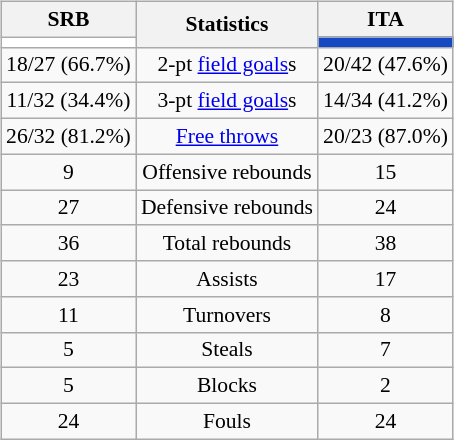<table style="width:100%;">
<tr>
<td valign=top align=right width=33%><br>













</td>
<td style="vertical-align:top; align:center; width:33%;"><br><table style="width:100%;">
<tr>
<td style="width=50%;"></td>
<td></td>
<td style="width=50%;"></td>
</tr>
</table>
<table class="wikitable" style="font-size:90%; text-align:center; margin:auto;" align=center>
<tr>
<th>SRB</th>
<th rowspan=2>Statistics</th>
<th>ITA</th>
</tr>
<tr>
<td style="background:#ffffff;"></td>
<td style="background:#1549c3;"></td>
</tr>
<tr>
<td>18/27 (66.7%)</td>
<td>2-pt <a href='#'>field goals</a>s</td>
<td>20/42 (47.6%)</td>
</tr>
<tr>
<td>11/32 (34.4%)</td>
<td>3-pt <a href='#'>field goals</a>s</td>
<td>14/34 (41.2%)</td>
</tr>
<tr>
<td>26/32 (81.2%)</td>
<td><a href='#'>Free throws</a></td>
<td>20/23 (87.0%)</td>
</tr>
<tr>
<td>9</td>
<td>Offensive rebounds</td>
<td>15</td>
</tr>
<tr>
<td>27</td>
<td>Defensive rebounds</td>
<td>24</td>
</tr>
<tr>
<td>36</td>
<td>Total rebounds</td>
<td>38</td>
</tr>
<tr>
<td>23</td>
<td>Assists</td>
<td>17</td>
</tr>
<tr>
<td>11</td>
<td>Turnovers</td>
<td>8</td>
</tr>
<tr>
<td>5</td>
<td>Steals</td>
<td>7</td>
</tr>
<tr>
<td>5</td>
<td>Blocks</td>
<td>2</td>
</tr>
<tr>
<td>24</td>
<td>Fouls</td>
<td>24</td>
</tr>
</table>
</td>
<td style="vertical-align:top; align:left; width:33%;"><br>













</td>
</tr>
</table>
